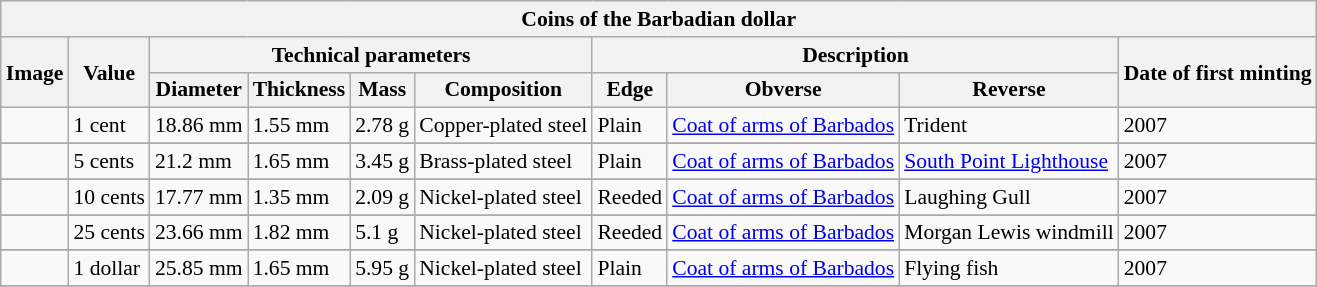<table class="wikitable" style="font-size: 90%">
<tr>
<th colspan="10">Coins of the Barbadian dollar</th>
</tr>
<tr>
<th rowspan="2">Image</th>
<th rowspan="2">Value</th>
<th colspan="4">Technical parameters</th>
<th colspan="3">Description</th>
<th rowspan="2">Date of first minting</th>
</tr>
<tr>
<th>Diameter</th>
<th>Thickness</th>
<th>Mass</th>
<th>Composition</th>
<th>Edge</th>
<th>Obverse</th>
<th>Reverse</th>
</tr>
<tr>
<td></td>
<td>1 cent</td>
<td>18.86 mm</td>
<td>1.55 mm</td>
<td>2.78 g</td>
<td>Copper-plated steel</td>
<td>Plain</td>
<td><a href='#'>Coat of arms of Barbados</a></td>
<td>Trident</td>
<td>2007</td>
</tr>
<tr>
</tr>
<tr>
<td></td>
<td>5 cents</td>
<td>21.2 mm</td>
<td>1.65 mm</td>
<td>3.45 g</td>
<td>Brass-plated steel</td>
<td>Plain</td>
<td><a href='#'>Coat of arms of Barbados</a></td>
<td><a href='#'>South Point Lighthouse</a></td>
<td>2007</td>
</tr>
<tr>
</tr>
<tr>
<td></td>
<td>10 cents</td>
<td>17.77 mm</td>
<td>1.35 mm</td>
<td>2.09 g</td>
<td>Nickel-plated steel</td>
<td>Reeded</td>
<td><a href='#'>Coat of arms of Barbados</a></td>
<td>Laughing Gull</td>
<td>2007</td>
</tr>
<tr>
</tr>
<tr>
<td></td>
<td>25 cents</td>
<td>23.66 mm</td>
<td>1.82 mm</td>
<td>5.1 g</td>
<td>Nickel-plated steel</td>
<td>Reeded</td>
<td><a href='#'>Coat of arms of Barbados</a></td>
<td>Morgan Lewis windmill</td>
<td>2007</td>
</tr>
<tr>
</tr>
<tr>
<td></td>
<td>1 dollar</td>
<td>25.85 mm</td>
<td>1.65 mm</td>
<td>5.95 g</td>
<td>Nickel-plated steel</td>
<td>Plain</td>
<td><a href='#'>Coat of arms of Barbados</a></td>
<td>Flying fish</td>
<td>2007</td>
</tr>
<tr>
</tr>
</table>
